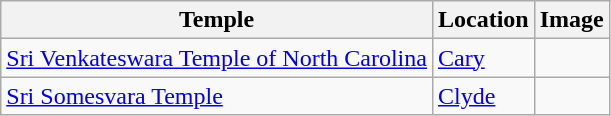<table class="wikitable sortable" id="tableTempleWikiNC">
<tr>
<th>Temple</th>
<th>Location</th>
<th>Image</th>
</tr>
<tr>
<td><a href='#'>Sri Venkateswara Temple of North Carolina</a></td>
<td><a href='#'>Cary</a></td>
<td></td>
</tr>
<tr>
<td><a href='#'>Sri Somesvara Temple</a></td>
<td><a href='#'>Clyde</a></td>
<td></td>
</tr>
</table>
